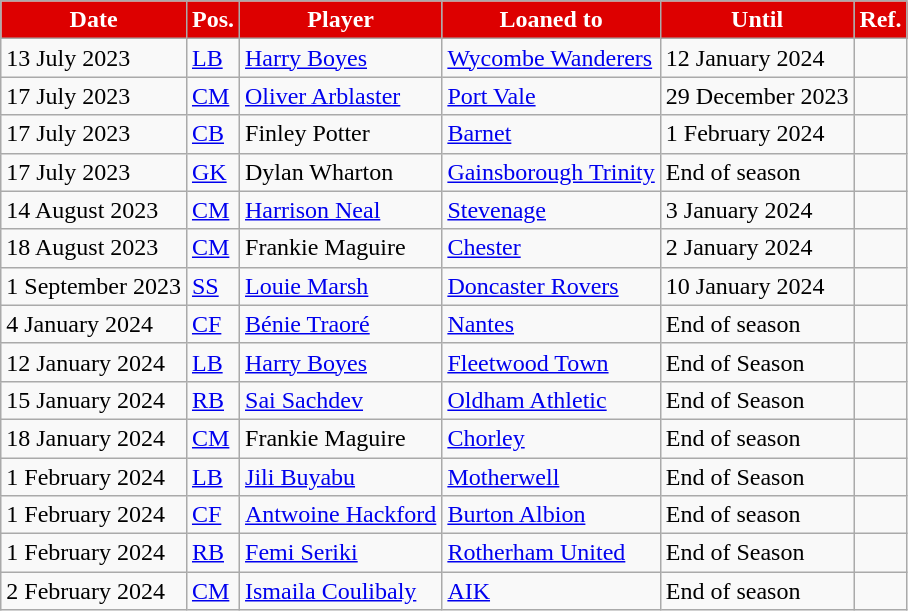<table class="wikitable plainrowheaders sortable">
<tr>
<th style="background:#DD0000; color:#FFFFFF; ">Date</th>
<th style="background:#DD0000; color:#FFFFFF; ">Pos.</th>
<th style="background:#DD0000; color:#FFFFFF; ">Player</th>
<th style="background:#DD0000; color:#FFFFFF; ">Loaned to</th>
<th style="background:#DD0000; color:#FFFFFF; ">Until</th>
<th style="background:#DD0000; color:#FFFFFF; ">Ref.</th>
</tr>
<tr>
<td>13 July 2023</td>
<td><a href='#'>LB</a></td>
<td> <a href='#'>Harry Boyes</a></td>
<td> <a href='#'>Wycombe Wanderers</a></td>
<td>12 January 2024</td>
<td></td>
</tr>
<tr>
<td>17 July 2023</td>
<td><a href='#'>CM</a></td>
<td> <a href='#'>Oliver Arblaster</a></td>
<td> <a href='#'>Port Vale</a></td>
<td>29 December 2023</td>
<td></td>
</tr>
<tr>
<td>17 July 2023</td>
<td><a href='#'>CB</a></td>
<td> Finley Potter</td>
<td> <a href='#'>Barnet</a></td>
<td>1 February 2024</td>
<td></td>
</tr>
<tr>
<td>17 July 2023</td>
<td><a href='#'>GK</a></td>
<td> Dylan Wharton</td>
<td> <a href='#'>Gainsborough Trinity</a></td>
<td>End of season</td>
<td></td>
</tr>
<tr>
<td>14 August 2023</td>
<td><a href='#'>CM</a></td>
<td> <a href='#'>Harrison Neal</a></td>
<td> <a href='#'>Stevenage</a></td>
<td>3 January 2024</td>
<td></td>
</tr>
<tr>
<td>18 August 2023</td>
<td><a href='#'>CM</a></td>
<td> Frankie Maguire</td>
<td> <a href='#'>Chester</a></td>
<td>2 January 2024</td>
<td></td>
</tr>
<tr>
<td>1 September 2023</td>
<td><a href='#'>SS</a></td>
<td> <a href='#'>Louie Marsh</a></td>
<td> <a href='#'>Doncaster Rovers</a></td>
<td>10 January 2024</td>
<td></td>
</tr>
<tr>
<td>4 January 2024</td>
<td><a href='#'>CF</a></td>
<td> <a href='#'>Bénie Traoré</a></td>
<td> <a href='#'>Nantes</a></td>
<td>End of season</td>
<td></td>
</tr>
<tr>
<td>12 January 2024</td>
<td><a href='#'>LB</a></td>
<td> <a href='#'>Harry Boyes</a></td>
<td> <a href='#'>Fleetwood Town</a></td>
<td>End of Season</td>
<td></td>
</tr>
<tr>
<td>15 January 2024</td>
<td><a href='#'>RB</a></td>
<td> <a href='#'>Sai Sachdev</a></td>
<td> <a href='#'>Oldham Athletic</a></td>
<td>End of Season</td>
<td></td>
</tr>
<tr>
<td>18 January 2024</td>
<td><a href='#'>CM</a></td>
<td> Frankie Maguire</td>
<td> <a href='#'>Chorley</a></td>
<td>End of season</td>
<td></td>
</tr>
<tr>
<td>1 February 2024</td>
<td><a href='#'>LB</a></td>
<td> <a href='#'>Jili Buyabu</a></td>
<td> <a href='#'>Motherwell</a></td>
<td>End of Season</td>
<td></td>
</tr>
<tr>
<td>1 February 2024</td>
<td><a href='#'>CF</a></td>
<td> <a href='#'>Antwoine Hackford</a></td>
<td> <a href='#'>Burton Albion</a></td>
<td>End of season</td>
<td></td>
</tr>
<tr>
<td>1 February 2024</td>
<td><a href='#'>RB</a></td>
<td> <a href='#'>Femi Seriki</a></td>
<td> <a href='#'>Rotherham United</a></td>
<td>End of Season</td>
<td></td>
</tr>
<tr>
<td>2 February 2024</td>
<td><a href='#'>CM</a></td>
<td> <a href='#'>Ismaila Coulibaly</a></td>
<td> <a href='#'>AIK</a></td>
<td>End of season</td>
<td></td>
</tr>
</table>
